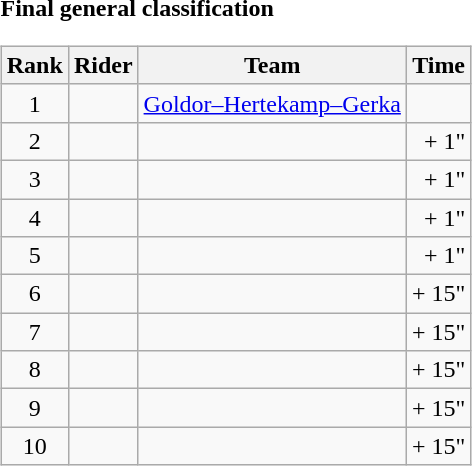<table>
<tr>
<td><strong>Final general classification</strong><br><table class="wikitable">
<tr>
<th scope="col">Rank</th>
<th scope="col">Rider</th>
<th scope="col">Team</th>
<th scope="col">Time</th>
</tr>
<tr>
<td style="text-align:center;">1</td>
<td></td>
<td><a href='#'>Goldor–Hertekamp–Gerka</a></td>
<td style="text-align:right;"></td>
</tr>
<tr>
<td style="text-align:center;">2</td>
<td></td>
<td></td>
<td style="text-align:right;">+ 1"</td>
</tr>
<tr>
<td style="text-align:center;">3</td>
<td></td>
<td></td>
<td style="text-align:right;">+ 1"</td>
</tr>
<tr>
<td style="text-align:center;">4</td>
<td></td>
<td></td>
<td style="text-align:right;">+ 1"</td>
</tr>
<tr>
<td style="text-align:center;">5</td>
<td></td>
<td></td>
<td style="text-align:right;">+ 1"</td>
</tr>
<tr>
<td style="text-align:center;">6</td>
<td></td>
<td></td>
<td style="text-align:right;">+ 15"</td>
</tr>
<tr>
<td style="text-align:center;">7</td>
<td></td>
<td></td>
<td style="text-align:right;">+ 15"</td>
</tr>
<tr>
<td style="text-align:center;">8</td>
<td></td>
<td></td>
<td style="text-align:right;">+ 15"</td>
</tr>
<tr>
<td style="text-align:center;">9</td>
<td></td>
<td></td>
<td style="text-align:right;">+ 15"</td>
</tr>
<tr>
<td style="text-align:center;">10</td>
<td></td>
<td></td>
<td style="text-align:right;">+ 15"</td>
</tr>
</table>
</td>
</tr>
</table>
